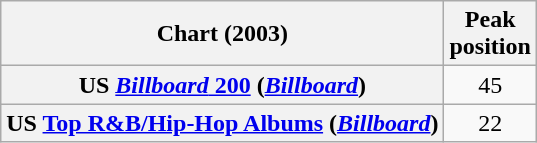<table class="wikitable sortable plainrowheaders" style="text-align:center">
<tr>
<th>Chart (2003)</th>
<th>Peak<br>position</th>
</tr>
<tr>
<th scope=row>US <a href='#'><em>Billboard</em> 200</a> (<em><a href='#'>Billboard</a></em>)</th>
<td>45</td>
</tr>
<tr>
<th scope=row>US <a href='#'>Top R&B/Hip-Hop Albums</a> (<em><a href='#'>Billboard</a></em>)</th>
<td>22</td>
</tr>
</table>
